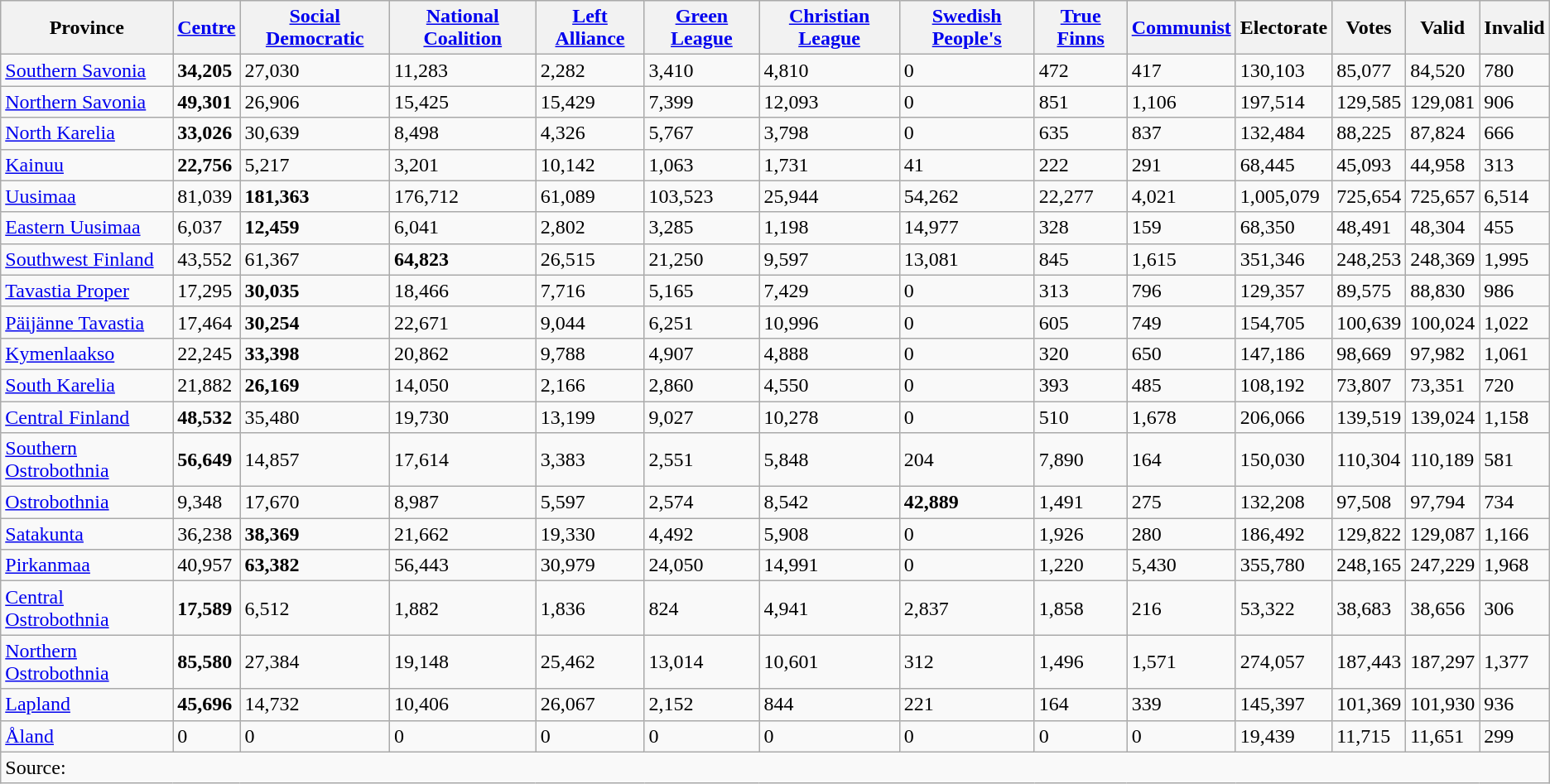<table class="wikitable sortable">
<tr>
<th>Province</th>
<th align=left><a href='#'>Centre</a></th>
<th align=left><a href='#'>Social Democratic</a></th>
<th align=left><a href='#'>National Coalition</a></th>
<th align=left><a href='#'>Left Alliance</a></th>
<th align=left><a href='#'>Green League</a></th>
<th align=left><a href='#'>Christian League</a></th>
<th align=left><a href='#'>Swedish People's</a></th>
<th align=left><a href='#'>True Finns</a></th>
<th><a href='#'>Communist</a></th>
<th>Electorate</th>
<th>Votes</th>
<th>Valid</th>
<th>Invalid</th>
</tr>
<tr>
<td align=left><a href='#'>Southern Savonia</a></td>
<td><strong>34,205</strong></td>
<td>27,030</td>
<td>11,283</td>
<td>2,282</td>
<td>3,410</td>
<td>4,810</td>
<td>0</td>
<td>472</td>
<td>417</td>
<td>130,103</td>
<td>85,077</td>
<td>84,520</td>
<td>780</td>
</tr>
<tr>
<td align=left><a href='#'>Northern Savonia</a></td>
<td><strong>49,301</strong></td>
<td>26,906</td>
<td>15,425</td>
<td>15,429</td>
<td>7,399</td>
<td>12,093</td>
<td>0</td>
<td>851</td>
<td>1,106</td>
<td>197,514</td>
<td>129,585</td>
<td>129,081</td>
<td>906</td>
</tr>
<tr>
<td align=left><a href='#'>North Karelia</a></td>
<td><strong>33,026</strong></td>
<td>30,639</td>
<td>8,498</td>
<td>4,326</td>
<td>5,767</td>
<td>3,798</td>
<td>0</td>
<td>635</td>
<td>837</td>
<td>132,484</td>
<td>88,225</td>
<td>87,824</td>
<td>666</td>
</tr>
<tr>
<td align=left><a href='#'>Kainuu</a></td>
<td><strong>22,756</strong></td>
<td>5,217</td>
<td>3,201</td>
<td>10,142</td>
<td>1,063</td>
<td>1,731</td>
<td>41</td>
<td>222</td>
<td>291</td>
<td>68,445</td>
<td>45,093</td>
<td>44,958</td>
<td>313</td>
</tr>
<tr>
<td align=left><a href='#'>Uusimaa</a></td>
<td>81,039</td>
<td><strong>181,363</strong></td>
<td>176,712</td>
<td>61,089</td>
<td>103,523</td>
<td>25,944</td>
<td>54,262</td>
<td>22,277</td>
<td>4,021</td>
<td>1,005,079</td>
<td>725,654</td>
<td>725,657</td>
<td>6,514</td>
</tr>
<tr>
<td align=left><a href='#'>Eastern Uusimaa</a></td>
<td>6,037</td>
<td><strong>12,459</strong></td>
<td>6,041</td>
<td>2,802</td>
<td>3,285</td>
<td>1,198</td>
<td>14,977</td>
<td>328</td>
<td>159</td>
<td>68,350</td>
<td>48,491</td>
<td>48,304</td>
<td>455</td>
</tr>
<tr>
<td align=left><a href='#'>Southwest Finland</a></td>
<td>43,552</td>
<td>61,367</td>
<td><strong>64,823</strong></td>
<td>26,515</td>
<td>21,250</td>
<td>9,597</td>
<td>13,081</td>
<td>845</td>
<td>1,615</td>
<td>351,346</td>
<td>248,253</td>
<td>248,369</td>
<td>1,995</td>
</tr>
<tr>
<td align=left><a href='#'>Tavastia Proper</a></td>
<td>17,295</td>
<td><strong>30,035</strong></td>
<td>18,466</td>
<td>7,716</td>
<td>5,165</td>
<td>7,429</td>
<td>0</td>
<td>313</td>
<td>796</td>
<td>129,357</td>
<td>89,575</td>
<td>88,830</td>
<td>986</td>
</tr>
<tr>
<td align=left><a href='#'>Päijänne Tavastia</a></td>
<td>17,464</td>
<td><strong>30,254</strong></td>
<td>22,671</td>
<td>9,044</td>
<td>6,251</td>
<td>10,996</td>
<td>0</td>
<td>605</td>
<td>749</td>
<td>154,705</td>
<td>100,639</td>
<td>100,024</td>
<td>1,022</td>
</tr>
<tr>
<td align=left><a href='#'>Kymenlaakso</a></td>
<td>22,245</td>
<td><strong>33,398</strong></td>
<td>20,862</td>
<td>9,788</td>
<td>4,907</td>
<td>4,888</td>
<td>0</td>
<td>320</td>
<td>650</td>
<td>147,186</td>
<td>98,669</td>
<td>97,982</td>
<td>1,061</td>
</tr>
<tr>
<td align=left><a href='#'>South Karelia</a></td>
<td>21,882</td>
<td><strong>26,169</strong></td>
<td>14,050</td>
<td>2,166</td>
<td>2,860</td>
<td>4,550</td>
<td>0</td>
<td>393</td>
<td>485</td>
<td>108,192</td>
<td>73,807</td>
<td>73,351</td>
<td>720</td>
</tr>
<tr>
<td align=left><a href='#'>Central Finland</a></td>
<td><strong>48,532</strong></td>
<td>35,480</td>
<td>19,730</td>
<td>13,199</td>
<td>9,027</td>
<td>10,278</td>
<td>0</td>
<td>510</td>
<td>1,678</td>
<td>206,066</td>
<td>139,519</td>
<td>139,024</td>
<td>1,158</td>
</tr>
<tr>
<td align=left><a href='#'>Southern Ostrobothnia</a></td>
<td><strong>56,649</strong></td>
<td>14,857</td>
<td>17,614</td>
<td>3,383</td>
<td>2,551</td>
<td>5,848</td>
<td>204</td>
<td>7,890</td>
<td>164</td>
<td>150,030</td>
<td>110,304</td>
<td>110,189</td>
<td>581</td>
</tr>
<tr>
<td align=left><a href='#'>Ostrobothnia</a></td>
<td>9,348</td>
<td>17,670</td>
<td>8,987</td>
<td>5,597</td>
<td>2,574</td>
<td>8,542</td>
<td><strong>42,889</strong></td>
<td>1,491</td>
<td>275</td>
<td>132,208</td>
<td>97,508</td>
<td>97,794</td>
<td>734</td>
</tr>
<tr>
<td align=left><a href='#'>Satakunta</a></td>
<td>36,238</td>
<td><strong>38,369</strong></td>
<td>21,662</td>
<td>19,330</td>
<td>4,492</td>
<td>5,908</td>
<td>0</td>
<td>1,926</td>
<td>280</td>
<td>186,492</td>
<td>129,822</td>
<td>129,087</td>
<td>1,166</td>
</tr>
<tr>
<td align=left><a href='#'>Pirkanmaa</a></td>
<td>40,957</td>
<td><strong>63,382</strong></td>
<td>56,443</td>
<td>30,979</td>
<td>24,050</td>
<td>14,991</td>
<td>0</td>
<td>1,220</td>
<td>5,430</td>
<td>355,780</td>
<td>248,165</td>
<td>247,229</td>
<td>1,968</td>
</tr>
<tr>
<td align=left><a href='#'>Central Ostrobothnia</a></td>
<td><strong>17,589</strong></td>
<td>6,512</td>
<td>1,882</td>
<td>1,836</td>
<td>824</td>
<td>4,941</td>
<td>2,837</td>
<td>1,858</td>
<td>216</td>
<td>53,322</td>
<td>38,683</td>
<td>38,656</td>
<td>306</td>
</tr>
<tr>
<td align=left><a href='#'>Northern Ostrobothnia</a></td>
<td><strong>85,580</strong></td>
<td>27,384</td>
<td>19,148</td>
<td>25,462</td>
<td>13,014</td>
<td>10,601</td>
<td>312</td>
<td>1,496</td>
<td>1,571</td>
<td>274,057</td>
<td>187,443</td>
<td>187,297</td>
<td>1,377</td>
</tr>
<tr>
<td align=left><a href='#'>Lapland</a></td>
<td><strong>45,696</strong></td>
<td>14,732</td>
<td>10,406</td>
<td>26,067</td>
<td>2,152</td>
<td>844</td>
<td>221</td>
<td>164</td>
<td>339</td>
<td>145,397</td>
<td>101,369</td>
<td>101,930</td>
<td>936</td>
</tr>
<tr>
<td align=left><a href='#'>Åland</a></td>
<td>0</td>
<td>0</td>
<td>0</td>
<td>0</td>
<td>0</td>
<td>0</td>
<td>0</td>
<td>0</td>
<td>0</td>
<td>19,439</td>
<td>11,715</td>
<td>11,651</td>
<td>299</td>
</tr>
<tr>
<td align=left colspan=14>Source:  </td>
</tr>
</table>
